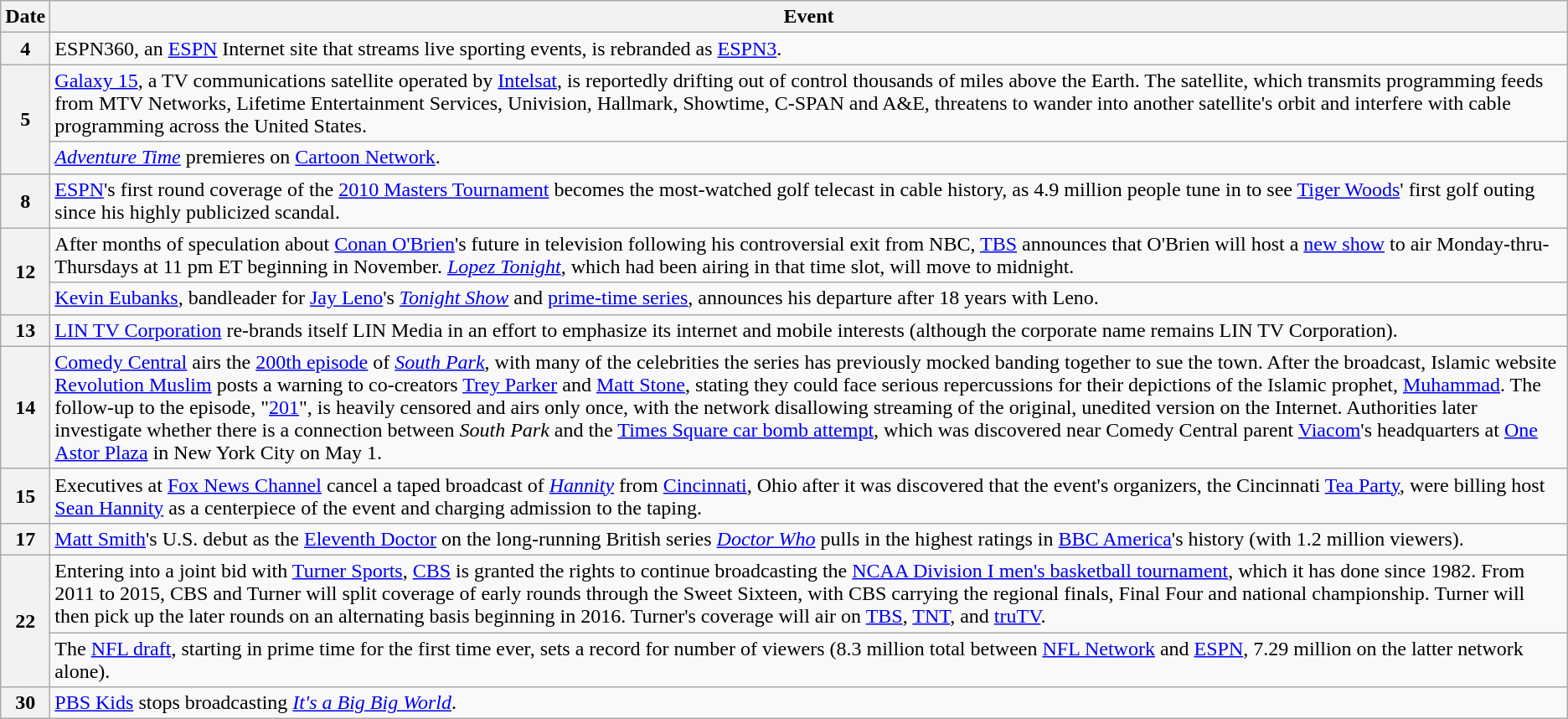<table class="wikitable">
<tr>
<th>Date</th>
<th>Event</th>
</tr>
<tr>
<th style="text-align:center;"><strong>4</strong></th>
<td>ESPN360, an <a href='#'>ESPN</a> Internet site that streams live sporting events, is rebranded as <a href='#'>ESPN3</a>.</td>
</tr>
<tr>
<th style="text-align:center;" rowspan="2"><strong>5</strong></th>
<td><a href='#'>Galaxy 15</a>, a TV communications satellite operated by <a href='#'>Intelsat</a>, is reportedly drifting out of control thousands of miles above the Earth. The satellite, which transmits programming feeds from MTV Networks, Lifetime Entertainment Services, Univision, Hallmark, Showtime, C-SPAN and A&E, threatens to wander into another satellite's orbit and interfere with cable programming across the United States.</td>
</tr>
<tr>
<td><em><a href='#'>Adventure Time</a></em> premieres on <a href='#'>Cartoon Network</a>.</td>
</tr>
<tr>
<th style="text-align:center;"><strong>8</strong></th>
<td><a href='#'>ESPN</a>'s first round coverage of the <a href='#'>2010 Masters Tournament</a> becomes the most-watched golf telecast in cable history, as 4.9 million people tune in to see <a href='#'>Tiger Woods</a>' first golf outing since his highly publicized scandal.</td>
</tr>
<tr>
<th style="text-align:center;" rowspan="2"><strong>12</strong></th>
<td>After months of speculation about <a href='#'>Conan O'Brien</a>'s future in television following his controversial exit from NBC, <a href='#'>TBS</a> announces that O'Brien will host a <a href='#'>new show</a> to air Monday-thru-Thursdays at 11 pm ET beginning in November. <em><a href='#'>Lopez Tonight</a></em>, which had been airing in that time slot, will move to midnight.</td>
</tr>
<tr>
<td><a href='#'>Kevin Eubanks</a>, bandleader for <a href='#'>Jay Leno</a>'s <em><a href='#'>Tonight Show</a></em> and <a href='#'>prime-time series</a>, announces his departure after 18 years with Leno.</td>
</tr>
<tr>
<th style="text-align:center;"><strong>13</strong></th>
<td><a href='#'>LIN TV Corporation</a> re-brands itself LIN Media in an effort to emphasize its internet and mobile interests (although the corporate name remains LIN TV Corporation).</td>
</tr>
<tr>
<th style="text-align:center;"><strong>14</strong></th>
<td><a href='#'>Comedy Central</a> airs the <a href='#'>200th episode</a> of <em><a href='#'>South Park</a></em>, with many of the celebrities the series has previously mocked banding together to sue the town. After the broadcast, Islamic website <a href='#'>Revolution Muslim</a> posts a warning to co-creators <a href='#'>Trey Parker</a> and <a href='#'>Matt Stone</a>, stating they could face serious repercussions for their depictions of the Islamic prophet, <a href='#'>Muhammad</a>. The follow-up to the episode, "<a href='#'>201</a>", is heavily censored and airs only once, with the network disallowing streaming of the original, unedited version on the Internet. Authorities later investigate whether there is a connection between <em>South Park</em> and the <a href='#'>Times Square car bomb attempt</a>, which was discovered near Comedy Central parent <a href='#'>Viacom</a>'s headquarters at <a href='#'>One Astor Plaza</a> in New York City on May 1.</td>
</tr>
<tr>
<th style="text-align:center;"><strong>15</strong></th>
<td>Executives at <a href='#'>Fox News Channel</a> cancel a taped broadcast of <em><a href='#'>Hannity</a></em> from <a href='#'>Cincinnati</a>, Ohio after it was discovered that the event's organizers, the Cincinnati <a href='#'>Tea Party</a>, were billing host <a href='#'>Sean Hannity</a> as a centerpiece of the event and charging admission to the taping.</td>
</tr>
<tr>
<th style="text-align:center;"><strong>17</strong></th>
<td><a href='#'>Matt Smith</a>'s U.S. debut as the <a href='#'>Eleventh Doctor</a> on the long-running British series <em><a href='#'>Doctor Who</a></em> pulls in the highest ratings in <a href='#'>BBC America</a>'s history (with 1.2 million viewers).</td>
</tr>
<tr>
<th style="text-align:center;" rowspan="2"><strong>22</strong></th>
<td>Entering into a joint bid with <a href='#'>Turner Sports</a>, <a href='#'>CBS</a> is granted the rights to continue broadcasting the <a href='#'>NCAA Division I men's basketball tournament</a>, which it has done since 1982. From 2011 to 2015, CBS and Turner will split coverage of early rounds through the Sweet Sixteen, with CBS carrying the regional finals, Final Four and national championship. Turner will then pick up the later rounds on an alternating basis beginning in 2016. Turner's coverage will air on <a href='#'>TBS</a>, <a href='#'>TNT</a>, and <a href='#'>truTV</a>.</td>
</tr>
<tr>
<td>The <a href='#'>NFL draft</a>, starting in prime time for the first time ever, sets a record for number of viewers (8.3 million total between <a href='#'>NFL Network</a> and <a href='#'>ESPN</a>, 7.29 million on the latter network alone).</td>
</tr>
<tr>
<th style="text-align:center;"><strong>30</strong></th>
<td><a href='#'>PBS Kids</a> stops broadcasting <em><a href='#'>It's a Big Big World</a></em>.</td>
</tr>
</table>
